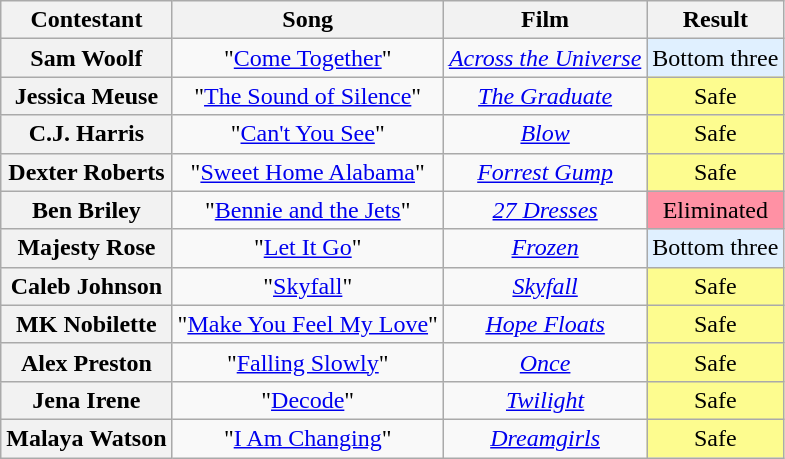<table class="wikitable unsortable" style="text-align:center;">
<tr>
<th scope="col">Contestant</th>
<th scope="col">Song</th>
<th scope="col">Film</th>
<th scope="col">Result</th>
</tr>
<tr>
<th scope="row">Sam Woolf</th>
<td>"<a href='#'>Come Together</a>"</td>
<td><em><a href='#'>Across the Universe</a></em></td>
<td bgcolor="E0F0FF">Bottom three</td>
</tr>
<tr>
<th scope="row">Jessica Meuse</th>
<td>"<a href='#'>The Sound of Silence</a>"</td>
<td><em><a href='#'>The Graduate</a></em></td>
<td style="background:#fdfc8f;">Safe</td>
</tr>
<tr>
<th scope="row">C.J. Harris</th>
<td>"<a href='#'>Can't You See</a>"</td>
<td><em><a href='#'>Blow</a></em></td>
<td style="background:#fdfc8f;">Safe</td>
</tr>
<tr>
<th scope="row">Dexter Roberts</th>
<td>"<a href='#'>Sweet Home Alabama</a>"</td>
<td><em><a href='#'>Forrest Gump</a></em></td>
<td style="background:#fdfc8f;">Safe</td>
</tr>
<tr>
<th scope="row">Ben Briley</th>
<td>"<a href='#'>Bennie and the Jets</a>"</td>
<td><em><a href='#'>27 Dresses</a></em></td>
<td bgcolor="FF91A4">Eliminated</td>
</tr>
<tr>
<th scope="row">Majesty Rose</th>
<td>"<a href='#'>Let It Go</a>"</td>
<td><em><a href='#'>Frozen</a></em></td>
<td bgcolor="E0F0FF">Bottom three</td>
</tr>
<tr>
<th scope="row">Caleb Johnson</th>
<td>"<a href='#'>Skyfall</a>"</td>
<td><em><a href='#'>Skyfall</a></em></td>
<td style="background:#fdfc8f;">Safe</td>
</tr>
<tr>
<th scope="row">MK Nobilette</th>
<td>"<a href='#'>Make You Feel My Love</a>"</td>
<td><em><a href='#'>Hope Floats</a></em></td>
<td style="background:#fdfc8f;">Safe</td>
</tr>
<tr>
<th scope="row">Alex Preston</th>
<td>"<a href='#'>Falling Slowly</a>"</td>
<td><em><a href='#'>Once</a></em></td>
<td style="background:#fdfc8f;">Safe</td>
</tr>
<tr>
<th scope="row">Jena Irene</th>
<td>"<a href='#'>Decode</a>"</td>
<td><em><a href='#'>Twilight</a></em></td>
<td style="background:#fdfc8f;">Safe</td>
</tr>
<tr>
<th scope="row">Malaya Watson</th>
<td>"<a href='#'>I Am Changing</a>"</td>
<td><em><a href='#'>Dreamgirls</a></em></td>
<td style="background:#fdfc8f;">Safe</td>
</tr>
</table>
